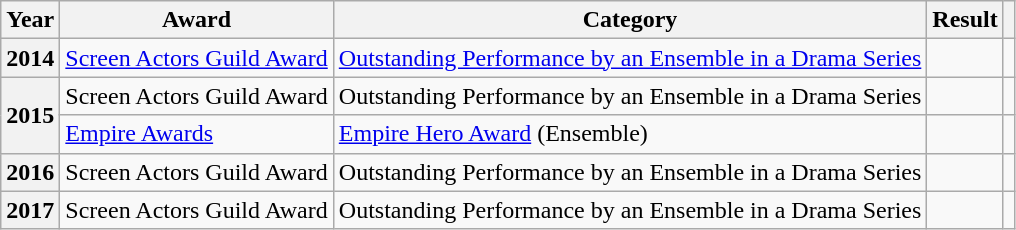<table class="wikitable sortable">
<tr>
<th scope="col">Year</th>
<th scope="col">Award</th>
<th scope="col">Category</th>
<th scope="col">Result</th>
<th scope="col"></th>
</tr>
<tr>
<th scope="row">2014</th>
<td><a href='#'>Screen Actors Guild Award</a></td>
<td><a href='#'>Outstanding Performance by an Ensemble in a Drama Series</a></td>
<td></td>
<td></td>
</tr>
<tr>
<th scope="row" rowspan = '2'>2015</th>
<td>Screen Actors Guild Award</td>
<td>Outstanding Performance by an Ensemble in a Drama Series</td>
<td></td>
<td></td>
</tr>
<tr>
<td><a href='#'>Empire Awards</a></td>
<td><a href='#'>Empire Hero Award</a> (Ensemble)</td>
<td></td>
<td><br></td>
</tr>
<tr>
<th scope="row">2016</th>
<td>Screen Actors Guild Award</td>
<td>Outstanding Performance by an Ensemble in a Drama Series</td>
<td></td>
<td></td>
</tr>
<tr>
<th scope="row">2017</th>
<td>Screen Actors Guild Award</td>
<td>Outstanding Performance by an Ensemble in a Drama Series</td>
<td></td>
<td></td>
</tr>
</table>
